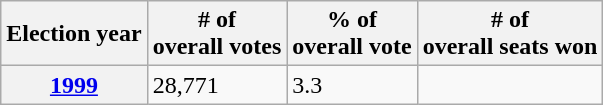<table class=wikitable>
<tr>
<th>Election year</th>
<th># of<br>overall votes</th>
<th>% of<br>overall vote</th>
<th># of<br>overall seats won</th>
</tr>
<tr>
<th><a href='#'>1999</a></th>
<td>28,771</td>
<td>3.3</td>
<td></td>
</tr>
</table>
